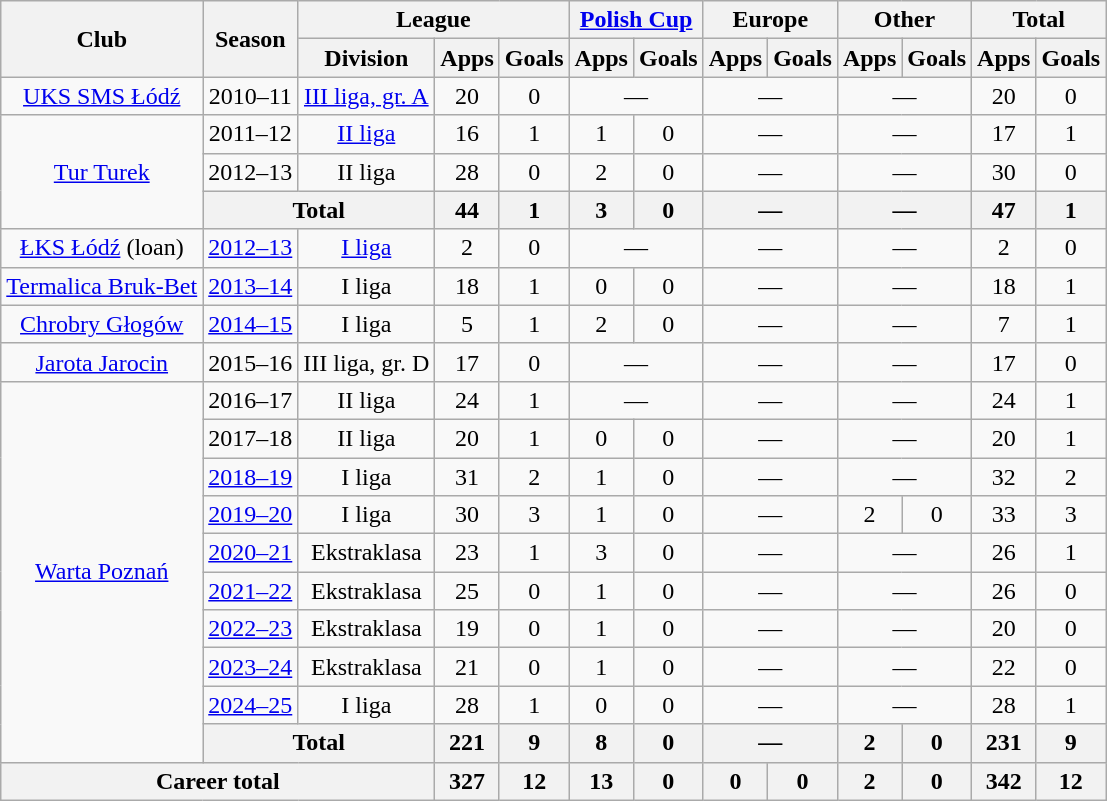<table class="wikitable" style="text-align: center;">
<tr>
<th rowspan="2">Club</th>
<th rowspan="2">Season</th>
<th colspan="3">League</th>
<th colspan="2"><a href='#'>Polish Cup</a></th>
<th colspan="2">Europe</th>
<th colspan="2">Other</th>
<th colspan="2">Total</th>
</tr>
<tr>
<th>Division</th>
<th>Apps</th>
<th>Goals</th>
<th>Apps</th>
<th>Goals</th>
<th>Apps</th>
<th>Goals</th>
<th>Apps</th>
<th>Goals</th>
<th>Apps</th>
<th>Goals</th>
</tr>
<tr>
<td><a href='#'>UKS SMS Łódź</a></td>
<td>2010–11</td>
<td><a href='#'>III liga, gr. A</a></td>
<td>20</td>
<td>0</td>
<td colspan="2">—</td>
<td colspan="2">—</td>
<td colspan="2">—</td>
<td>20</td>
<td>0</td>
</tr>
<tr>
<td rowspan="3"><a href='#'>Tur Turek</a></td>
<td>2011–12</td>
<td><a href='#'>II liga</a></td>
<td>16</td>
<td>1</td>
<td>1</td>
<td>0</td>
<td colspan="2">—</td>
<td colspan="2">—</td>
<td>17</td>
<td>1</td>
</tr>
<tr>
<td>2012–13</td>
<td>II liga</td>
<td>28</td>
<td>0</td>
<td>2</td>
<td>0</td>
<td colspan="2">—</td>
<td colspan="2">—</td>
<td>30</td>
<td>0</td>
</tr>
<tr>
<th colspan="2">Total</th>
<th>44</th>
<th>1</th>
<th>3</th>
<th>0</th>
<th colspan="2">—</th>
<th colspan="2">—</th>
<th>47</th>
<th>1</th>
</tr>
<tr>
<td><a href='#'>ŁKS Łódź</a> (loan)</td>
<td><a href='#'>2012–13</a></td>
<td><a href='#'>I liga</a></td>
<td>2</td>
<td>0</td>
<td colspan="2">—</td>
<td colspan="2">—</td>
<td colspan="2">—</td>
<td>2</td>
<td>0</td>
</tr>
<tr>
<td><a href='#'>Termalica Bruk-Bet</a></td>
<td><a href='#'>2013–14</a></td>
<td>I liga</td>
<td>18</td>
<td>1</td>
<td>0</td>
<td>0</td>
<td colspan="2">—</td>
<td colspan="2">—</td>
<td>18</td>
<td>1</td>
</tr>
<tr>
<td><a href='#'>Chrobry Głogów</a></td>
<td><a href='#'>2014–15</a></td>
<td>I liga</td>
<td>5</td>
<td>1</td>
<td>2</td>
<td>0</td>
<td colspan="2">—</td>
<td colspan="2">—</td>
<td>7</td>
<td>1</td>
</tr>
<tr>
<td><a href='#'>Jarota Jarocin</a></td>
<td>2015–16</td>
<td>III liga, gr. D</td>
<td>17</td>
<td>0</td>
<td colspan="2">—</td>
<td colspan="2">—</td>
<td colspan="2">—</td>
<td>17</td>
<td>0</td>
</tr>
<tr>
<td rowspan="10"><a href='#'>Warta Poznań</a></td>
<td>2016–17</td>
<td>II liga</td>
<td>24</td>
<td>1</td>
<td colspan="2">—</td>
<td colspan="2">—</td>
<td colspan="2">—</td>
<td>24</td>
<td>1</td>
</tr>
<tr>
<td>2017–18</td>
<td>II liga</td>
<td>20</td>
<td>1</td>
<td>0</td>
<td>0</td>
<td colspan="2">—</td>
<td colspan="2">—</td>
<td>20</td>
<td>1</td>
</tr>
<tr>
<td><a href='#'>2018–19</a></td>
<td>I liga</td>
<td>31</td>
<td>2</td>
<td>1</td>
<td>0</td>
<td colspan="2">—</td>
<td colspan="2">—</td>
<td>32</td>
<td>2</td>
</tr>
<tr>
<td><a href='#'>2019–20</a></td>
<td>I liga</td>
<td>30</td>
<td>3</td>
<td>1</td>
<td>0</td>
<td colspan="2">—</td>
<td>2</td>
<td>0</td>
<td>33</td>
<td>3</td>
</tr>
<tr>
<td><a href='#'>2020–21</a></td>
<td>Ekstraklasa</td>
<td>23</td>
<td>1</td>
<td>3</td>
<td>0</td>
<td colspan="2">—</td>
<td colspan="2">—</td>
<td>26</td>
<td>1</td>
</tr>
<tr>
<td><a href='#'>2021–22</a></td>
<td>Ekstraklasa</td>
<td>25</td>
<td>0</td>
<td>1</td>
<td>0</td>
<td colspan="2">—</td>
<td colspan="2">—</td>
<td>26</td>
<td>0</td>
</tr>
<tr>
<td><a href='#'>2022–23</a></td>
<td>Ekstraklasa</td>
<td>19</td>
<td>0</td>
<td>1</td>
<td>0</td>
<td colspan="2">—</td>
<td colspan="2">—</td>
<td>20</td>
<td>0</td>
</tr>
<tr>
<td><a href='#'>2023–24</a></td>
<td>Ekstraklasa</td>
<td>21</td>
<td>0</td>
<td>1</td>
<td>0</td>
<td colspan="2">—</td>
<td colspan="2">—</td>
<td>22</td>
<td>0</td>
</tr>
<tr>
<td><a href='#'>2024–25</a></td>
<td>I liga</td>
<td>28</td>
<td>1</td>
<td>0</td>
<td>0</td>
<td colspan="2">—</td>
<td colspan="2">—</td>
<td>28</td>
<td>1</td>
</tr>
<tr>
<th colspan="2">Total</th>
<th>221</th>
<th>9</th>
<th>8</th>
<th>0</th>
<th colspan="2">—</th>
<th>2</th>
<th>0</th>
<th>231</th>
<th>9</th>
</tr>
<tr>
<th colspan="3">Career total</th>
<th>327</th>
<th>12</th>
<th>13</th>
<th>0</th>
<th>0</th>
<th>0</th>
<th>2</th>
<th>0</th>
<th>342</th>
<th>12</th>
</tr>
</table>
